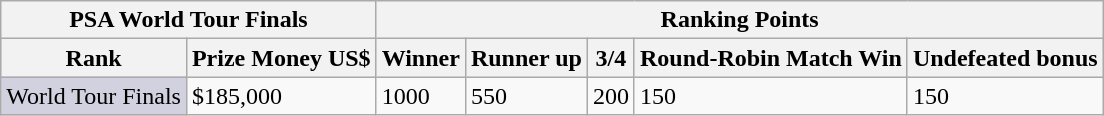<table class="wikitable">
<tr>
<th colspan=2>PSA World Tour Finals</th>
<th colspan=6>Ranking Points</th>
</tr>
<tr bgcolor="#d1e4fd">
<th>Rank</th>
<th>Prize Money US$</th>
<th>Winner</th>
<th>Runner up</th>
<th>3/4</th>
<th>Round-Robin Match Win</th>
<th>Undefeated bonus</th>
</tr>
<tr>
<td style="background:#d1d1e0;">World Tour Finals</td>
<td>$185,000</td>
<td>1000</td>
<td>550</td>
<td>200</td>
<td>150</td>
<td>150</td>
</tr>
</table>
